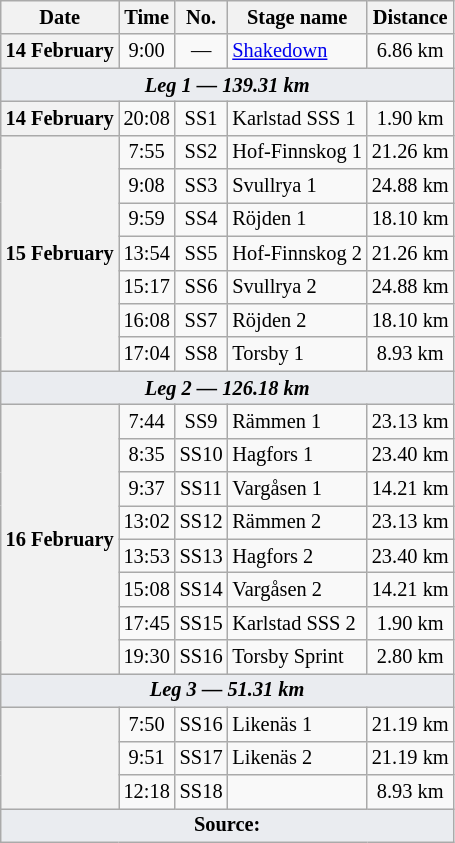<table class="wikitable" style="font-size: 85%;">
<tr>
<th>Date</th>
<th>Time</th>
<th>No.</th>
<th>Stage name</th>
<th>Distance</th>
</tr>
<tr>
<th>14 February</th>
<td align="center">9:00</td>
<td align="center">—</td>
<td><a href='#'>Shakedown</a></td>
<td align="center">6.86 km</td>
</tr>
<tr>
<td style="background-color:#EAECF0; text-align:center" colspan="5"><strong><em>Leg 1 — 139.31 km</em></strong></td>
</tr>
<tr>
<th>14 February</th>
<td align="center">20:08</td>
<td align="center">SS1</td>
<td>Karlstad SSS 1</td>
<td align="center">1.90 km</td>
</tr>
<tr>
<th rowspan="7">15 February</th>
<td align="center">7:55</td>
<td align="center">SS2</td>
<td>Hof-Finnskog 1</td>
<td align="center">21.26 km</td>
</tr>
<tr>
<td align="center">9:08</td>
<td align="center">SS3</td>
<td>Svullrya 1</td>
<td align="center">24.88 km</td>
</tr>
<tr>
<td align="center">9:59</td>
<td align="center">SS4</td>
<td>Röjden 1</td>
<td align="center">18.10 km</td>
</tr>
<tr>
<td align="center">13:54</td>
<td align="center">SS5</td>
<td>Hof-Finnskog 2</td>
<td align="center">21.26 km</td>
</tr>
<tr>
<td align="center">15:17</td>
<td align="center">SS6</td>
<td>Svullrya 2</td>
<td align="center">24.88 km</td>
</tr>
<tr>
<td align="center">16:08</td>
<td align="center">SS7</td>
<td>Röjden 2</td>
<td align="center">18.10 km</td>
</tr>
<tr>
<td align="center">17:04</td>
<td align="center">SS8</td>
<td>Torsby 1</td>
<td align="center">8.93 km</td>
</tr>
<tr>
<td style="background-color:#EAECF0; text-align:center" colspan="5"><strong><em>Leg 2 — 126.18 km</em></strong></td>
</tr>
<tr>
<th rowspan="8">16 February</th>
<td align="center">7:44</td>
<td align="center">SS9</td>
<td>Rämmen 1</td>
<td align="center">23.13 km</td>
</tr>
<tr>
<td align="center">8:35</td>
<td align="center">SS10</td>
<td>Hagfors 1</td>
<td align="center">23.40 km</td>
</tr>
<tr>
<td align="center">9:37</td>
<td align="center">SS11</td>
<td>Vargåsen 1</td>
<td align="center">14.21 km</td>
</tr>
<tr>
<td align="center">13:02</td>
<td align="center">SS12</td>
<td>Rämmen 2</td>
<td align="center">23.13 km</td>
</tr>
<tr>
<td align="center">13:53</td>
<td align="center">SS13</td>
<td>Hagfors 2</td>
<td align="center">23.40 km</td>
</tr>
<tr>
<td align="center">15:08</td>
<td align="center">SS14</td>
<td>Vargåsen 2</td>
<td align="center">14.21 km</td>
</tr>
<tr>
<td align="center">17:45</td>
<td align="center">SS15</td>
<td>Karlstad SSS 2</td>
<td align="center">1.90 km</td>
</tr>
<tr>
<td align="center">19:30</td>
<td align="center">SS16</td>
<td>Torsby Sprint</td>
<td align="center">2.80 km</td>
</tr>
<tr>
<td style="background-color:#EAECF0; text-align:center" colspan="5"><strong><em>Leg 3 — 51.31 km</em></strong></td>
</tr>
<tr>
<th rowspan="3"></th>
<td align="center">7:50</td>
<td align="center">SS16</td>
<td>Likenäs 1</td>
<td align="center">21.19 km</td>
</tr>
<tr>
<td align="center">9:51</td>
<td align="center">SS17</td>
<td>Likenäs 2</td>
<td align="center">21.19 km</td>
</tr>
<tr>
<td align="center">12:18</td>
<td align="center">SS18</td>
<td></td>
<td align="center">8.93 km</td>
</tr>
<tr>
<td style="background-color:#EAECF0; text-align:center" colspan="5"><strong>Source:</strong></td>
</tr>
</table>
